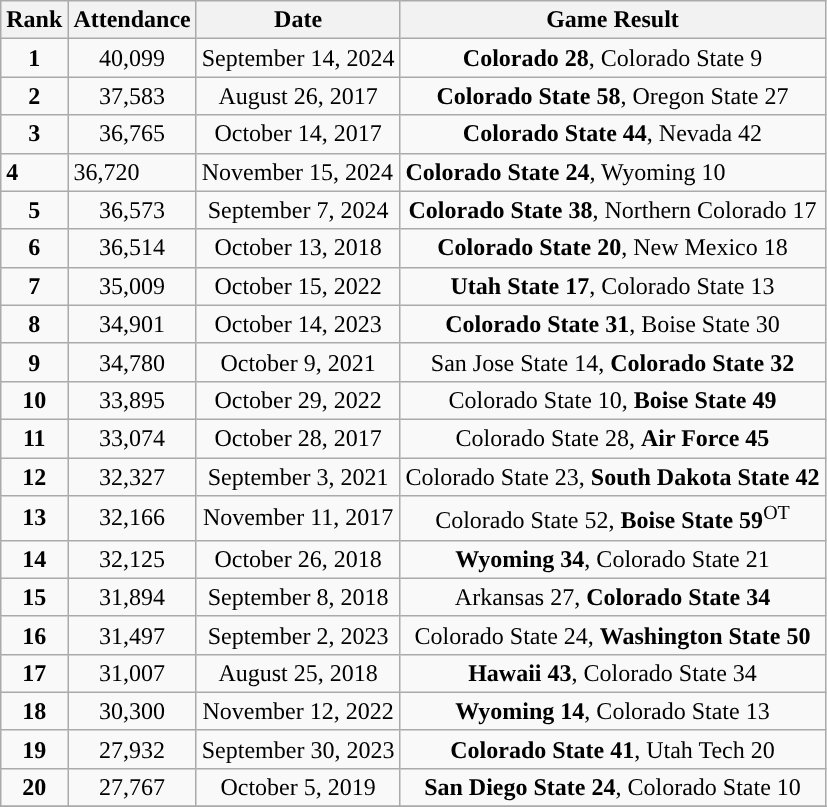<table class="wikitable">
<tr>
<th>Rank</th>
<th>Attendance</th>
<th>Date</th>
<th>Game Result</th>
</tr>
<tr align="center">
<td><strong>1</strong></td>
<td>40,099</td>
<td>September 14, 2024</td>
<td><strong>Colorado 28</strong>, Colorado State 9</td>
</tr>
<tr align="center">
<td><strong>2</strong></td>
<td>37,583</td>
<td>August 26, 2017</td>
<td><strong>Colorado State 58</strong>, Oregon State 27</td>
</tr>
<tr align="center">
<td><strong>3</strong></td>
<td>36,765</td>
<td>October 14, 2017</td>
<td><strong>Colorado State 44</strong>, Nevada 42</td>
</tr>
<tr>
<td><strong>4</strong></td>
<td>36,720</td>
<td>November 15, 2024</td>
<td><strong>Colorado State 24</strong>, Wyoming 10</td>
</tr>
<tr align="center">
<td><strong>5</strong></td>
<td>36,573</td>
<td>September 7, 2024</td>
<td><strong>Colorado State 38</strong>, Northern Colorado 17</td>
</tr>
<tr align="center">
<td><strong>6</strong></td>
<td>36,514</td>
<td>October 13, 2018</td>
<td><strong>Colorado State 20</strong>, New Mexico 18</td>
</tr>
<tr align="center">
<td><strong>7</strong></td>
<td>35,009</td>
<td>October 15, 2022</td>
<td><strong>Utah State 17</strong>, Colorado State 13</td>
</tr>
<tr align="center">
<td><strong>8</strong></td>
<td>34,901</td>
<td>October 14, 2023</td>
<td><strong>Colorado State 31</strong>, Boise State 30</td>
</tr>
<tr align="center">
<td><strong>9</strong></td>
<td>34,780</td>
<td>October 9, 2021</td>
<td>San Jose State 14, <strong>Colorado State 32</strong></td>
</tr>
<tr align="center">
<td><strong>10</strong></td>
<td>33,895</td>
<td>October 29, 2022</td>
<td>Colorado State 10, <strong>Boise State 49</strong></td>
</tr>
<tr align="center">
<td><strong>11</strong></td>
<td>33,074</td>
<td>October 28, 2017</td>
<td>Colorado State 28, <strong>Air Force 45</strong></td>
</tr>
<tr align="center">
<td><strong>12</strong></td>
<td>32,327</td>
<td>September 3, 2021</td>
<td>Colorado State 23, <strong>South Dakota State 42</strong></td>
</tr>
<tr align="center">
<td><strong>13</strong></td>
<td>32,166</td>
<td>November 11, 2017</td>
<td>Colorado State 52, <strong>Boise State 59</strong><sup>OT</sup></td>
</tr>
<tr align="center">
<td><strong>14</strong></td>
<td>32,125</td>
<td>October 26, 2018</td>
<td><strong>Wyoming 34</strong>, Colorado State 21</td>
</tr>
<tr align="center">
<td><strong>15</strong></td>
<td>31,894</td>
<td>September 8, 2018</td>
<td>Arkansas 27, <strong>Colorado State 34</strong></td>
</tr>
<tr align="center">
<td><strong>16</strong></td>
<td>31,497</td>
<td>September 2, 2023</td>
<td>Colorado State 24, <strong>Washington State 50</strong></td>
</tr>
<tr align="center">
<td><strong>17</strong></td>
<td>31,007</td>
<td>August 25, 2018</td>
<td><strong>Hawaii 43</strong>, Colorado State 34</td>
</tr>
<tr align="center">
<td><strong>18</strong></td>
<td>30,300</td>
<td>November 12, 2022</td>
<td><strong>Wyoming 14</strong>, Colorado State 13</td>
</tr>
<tr align="center">
<td><strong>19</strong></td>
<td>27,932</td>
<td>September 30, 2023</td>
<td><strong>Colorado State 41</strong>, Utah Tech 20</td>
</tr>
<tr align="center">
<td><strong>20</strong></td>
<td>27,767</td>
<td>October 5, 2019</td>
<td><strong>San Diego State 24</strong>, Colorado State 10</td>
</tr>
<tr align="center">
</tr>
<tr>
</tr>
</table>
